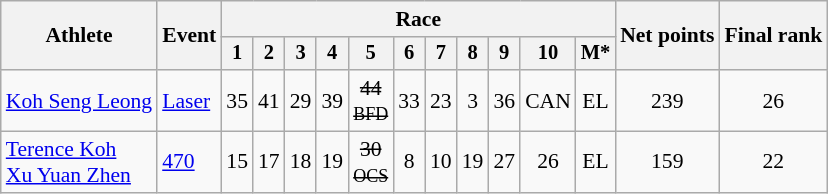<table class="wikitable" style="font-size:90%">
<tr>
<th rowspan=2>Athlete</th>
<th rowspan=2>Event</th>
<th colspan=11>Race</th>
<th rowspan=2>Net points</th>
<th rowspan=2>Final rank</th>
</tr>
<tr style="font-size:95%">
<th>1</th>
<th>2</th>
<th>3</th>
<th>4</th>
<th>5</th>
<th>6</th>
<th>7</th>
<th>8</th>
<th>9</th>
<th>10</th>
<th>M*</th>
</tr>
<tr align=center>
<td align=left><a href='#'>Koh Seng Leong</a></td>
<td align=left><a href='#'>Laser</a></td>
<td>35</td>
<td>41</td>
<td>29</td>
<td>39</td>
<td><s>44<br><small>BFD</small></s></td>
<td>33</td>
<td>23</td>
<td>3</td>
<td>36</td>
<td>CAN</td>
<td>EL</td>
<td>239</td>
<td>26</td>
</tr>
<tr align=center>
<td align=left><a href='#'>Terence Koh</a><br><a href='#'>Xu Yuan Zhen</a></td>
<td align=left><a href='#'>470</a></td>
<td>15</td>
<td>17</td>
<td>18</td>
<td>19</td>
<td><s>30<br><small>OCS</small></s></td>
<td>8</td>
<td>10</td>
<td>19</td>
<td>27</td>
<td>26</td>
<td>EL</td>
<td>159</td>
<td>22</td>
</tr>
</table>
